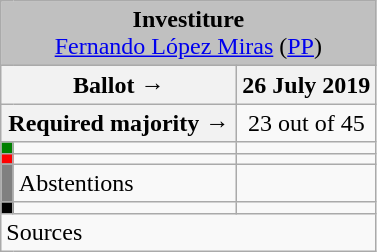<table class="wikitable" style="text-align:center;">
<tr>
<td colspan="3" align="center" bgcolor="#C0C0C0"><strong>Investiture</strong><br><a href='#'>Fernando López Miras</a> (<a href='#'>PP</a>)</td>
</tr>
<tr>
<th colspan="2" width="150px">Ballot →</th>
<th>26 July 2019</th>
</tr>
<tr>
<th colspan="2">Required majority →</th>
<td>23 out of 45 </td>
</tr>
<tr>
<th width="1px" style="background:green;"></th>
<td align="left"></td>
<td></td>
</tr>
<tr>
<th style="background:red;"></th>
<td align="left"></td>
<td></td>
</tr>
<tr>
<th style="background:gray;"></th>
<td align="left">Abstentions</td>
<td></td>
</tr>
<tr>
<th style="background:black;"></th>
<td align="left"></td>
<td></td>
</tr>
<tr>
<td align="left" colspan="6">Sources</td>
</tr>
</table>
